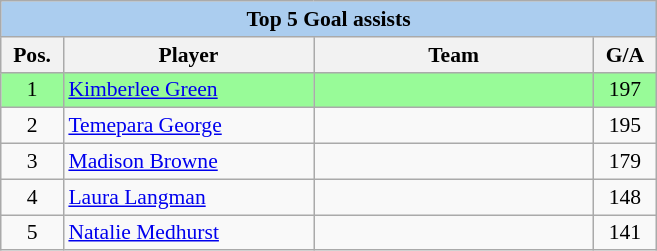<table class=wikitable style=font-size:90%>
<tr>
<th colspan=6 style=background:#ABCDEF>Top 5 Goal assists</th>
</tr>
<tr>
<th width=35px>Pos.</th>
<th width=160px>Player</th>
<th width=180px>Team</th>
<th width=35px>G/A</th>
</tr>
<tr bgcolor=palegreen>
<td align=center>1</td>
<td><a href='#'>Kimberlee Green</a></td>
<td></td>
<td align=center>197</td>
</tr>
<tr>
<td align=center>2</td>
<td><a href='#'>Temepara George</a></td>
<td></td>
<td align=center>195</td>
</tr>
<tr>
<td align=center>3</td>
<td><a href='#'>Madison Browne</a></td>
<td></td>
<td align=center>179</td>
</tr>
<tr>
<td align=center>4</td>
<td><a href='#'>Laura Langman</a></td>
<td></td>
<td align=center>148</td>
</tr>
<tr>
<td align=center>5</td>
<td><a href='#'>Natalie Medhurst</a></td>
<td></td>
<td align=center>141</td>
</tr>
</table>
